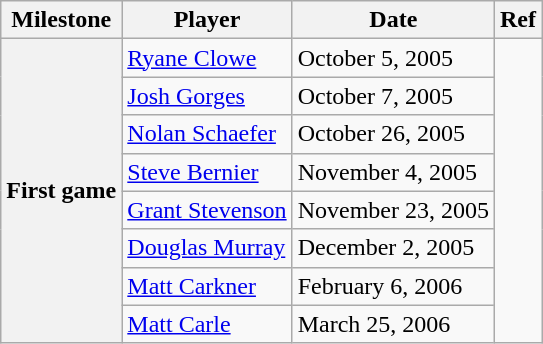<table class="wikitable">
<tr>
<th scope="col">Milestone</th>
<th scope="col">Player</th>
<th scope="col">Date</th>
<th scope="col">Ref</th>
</tr>
<tr>
<th rowspan=8>First game</th>
<td><a href='#'>Ryane Clowe</a></td>
<td>October 5, 2005</td>
<td rowspan=8></td>
</tr>
<tr>
<td><a href='#'>Josh Gorges</a></td>
<td>October 7, 2005</td>
</tr>
<tr>
<td><a href='#'>Nolan Schaefer</a></td>
<td>October 26, 2005</td>
</tr>
<tr>
<td><a href='#'>Steve Bernier</a></td>
<td>November 4, 2005</td>
</tr>
<tr>
<td><a href='#'>Grant Stevenson</a></td>
<td>November 23, 2005</td>
</tr>
<tr>
<td><a href='#'>Douglas Murray</a></td>
<td>December 2, 2005</td>
</tr>
<tr>
<td><a href='#'>Matt Carkner</a></td>
<td>February 6, 2006</td>
</tr>
<tr>
<td><a href='#'>Matt Carle</a></td>
<td>March 25, 2006</td>
</tr>
</table>
